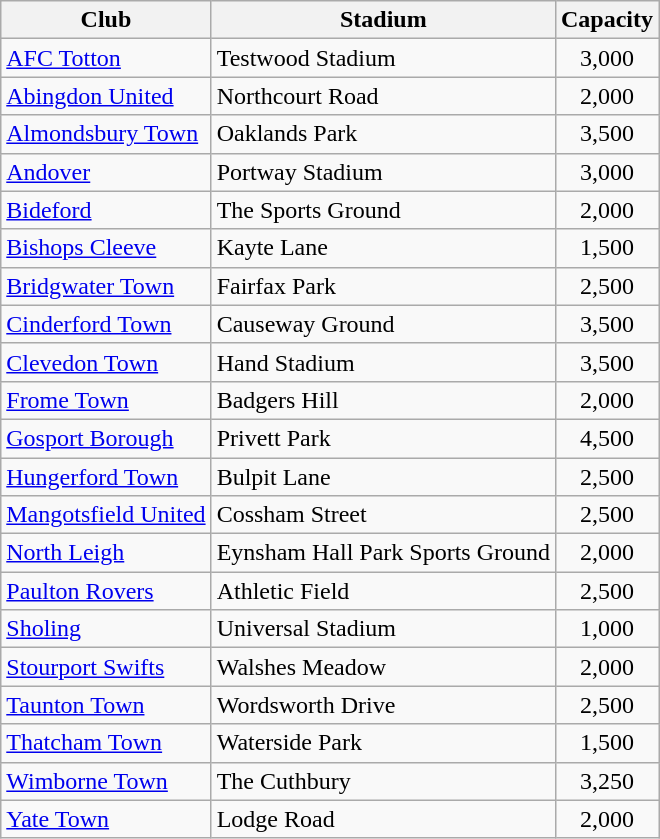<table class="wikitable sortable">
<tr>
<th>Club</th>
<th>Stadium</th>
<th>Capacity</th>
</tr>
<tr>
<td><a href='#'>AFC Totton</a></td>
<td>Testwood Stadium</td>
<td align="center">3,000</td>
</tr>
<tr>
<td><a href='#'>Abingdon United</a></td>
<td>Northcourt Road</td>
<td align="center">2,000</td>
</tr>
<tr>
<td><a href='#'>Almondsbury Town</a></td>
<td>Oaklands Park</td>
<td align="center">3,500</td>
</tr>
<tr>
<td><a href='#'>Andover</a></td>
<td>Portway Stadium</td>
<td align="center">3,000</td>
</tr>
<tr>
<td><a href='#'>Bideford</a></td>
<td>The Sports Ground</td>
<td align="center">2,000</td>
</tr>
<tr>
<td><a href='#'>Bishops Cleeve</a></td>
<td>Kayte Lane</td>
<td align="center">1,500</td>
</tr>
<tr>
<td><a href='#'>Bridgwater Town</a></td>
<td>Fairfax Park</td>
<td align="center">2,500</td>
</tr>
<tr>
<td><a href='#'>Cinderford Town</a></td>
<td>Causeway Ground</td>
<td align="center">3,500</td>
</tr>
<tr>
<td><a href='#'>Clevedon Town</a></td>
<td>Hand Stadium</td>
<td align="center">3,500</td>
</tr>
<tr>
<td><a href='#'>Frome Town</a></td>
<td>Badgers Hill</td>
<td align="center">2,000</td>
</tr>
<tr>
<td><a href='#'>Gosport Borough</a></td>
<td>Privett Park</td>
<td align="center">4,500</td>
</tr>
<tr>
<td><a href='#'>Hungerford Town</a></td>
<td>Bulpit Lane</td>
<td align="center">2,500</td>
</tr>
<tr>
<td><a href='#'>Mangotsfield United</a></td>
<td>Cossham Street</td>
<td align="center">2,500</td>
</tr>
<tr>
<td><a href='#'>North Leigh</a></td>
<td>Eynsham Hall Park Sports Ground</td>
<td align="center">2,000</td>
</tr>
<tr>
<td><a href='#'>Paulton Rovers</a></td>
<td>Athletic Field</td>
<td align="center">2,500</td>
</tr>
<tr>
<td><a href='#'>Sholing</a></td>
<td>Universal Stadium</td>
<td align="center">1,000</td>
</tr>
<tr>
<td><a href='#'>Stourport Swifts</a></td>
<td>Walshes Meadow</td>
<td align="center">2,000</td>
</tr>
<tr>
<td><a href='#'>Taunton Town</a></td>
<td>Wordsworth Drive</td>
<td align="center">2,500</td>
</tr>
<tr>
<td><a href='#'>Thatcham Town</a></td>
<td>Waterside Park</td>
<td align="center">1,500</td>
</tr>
<tr>
<td><a href='#'>Wimborne Town</a></td>
<td>The Cuthbury</td>
<td align="center">3,250</td>
</tr>
<tr>
<td><a href='#'>Yate Town</a></td>
<td>Lodge Road</td>
<td align="center">2,000</td>
</tr>
</table>
